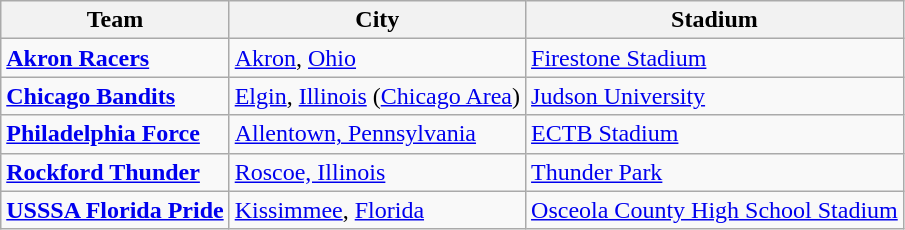<table class="wikitable">
<tr>
<th>Team</th>
<th>City</th>
<th>Stadium</th>
</tr>
<tr>
<td><strong><a href='#'>Akron Racers</a></strong></td>
<td><a href='#'>Akron</a>, <a href='#'>Ohio</a></td>
<td><a href='#'>Firestone Stadium</a></td>
</tr>
<tr>
<td><strong><a href='#'>Chicago Bandits</a></strong></td>
<td><a href='#'>Elgin</a>, <a href='#'>Illinois</a> (<a href='#'>Chicago Area</a>)</td>
<td><a href='#'>Judson University</a></td>
</tr>
<tr>
<td><strong><a href='#'>Philadelphia Force</a></strong></td>
<td><a href='#'>Allentown, Pennsylvania</a></td>
<td><a href='#'>ECTB Stadium</a></td>
</tr>
<tr>
<td><strong><a href='#'>Rockford Thunder</a></strong></td>
<td><a href='#'>Roscoe, Illinois</a></td>
<td><a href='#'>Thunder Park</a></td>
</tr>
<tr>
<td><strong><a href='#'>USSSA Florida Pride</a></strong></td>
<td><a href='#'>Kissimmee</a>, <a href='#'>Florida</a></td>
<td><a href='#'>Osceola County High School Stadium</a></td>
</tr>
</table>
